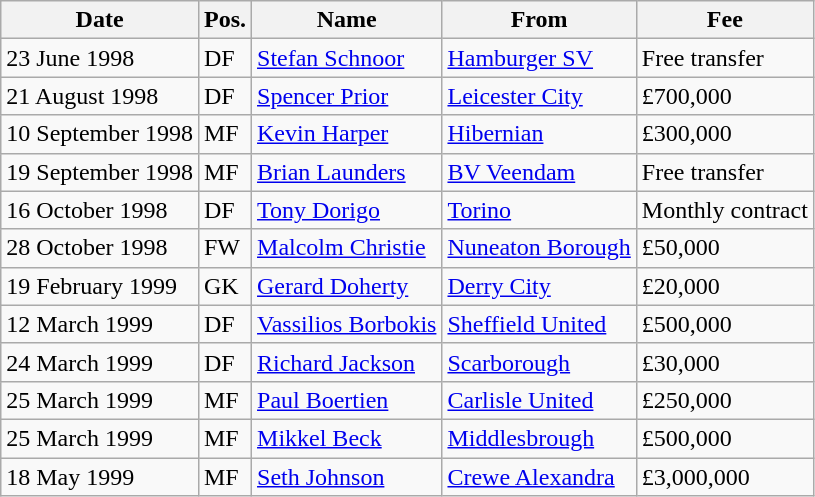<table class="wikitable">
<tr>
<th>Date</th>
<th>Pos.</th>
<th>Name</th>
<th>From</th>
<th>Fee</th>
</tr>
<tr>
<td>23 June 1998</td>
<td>DF</td>
<td><a href='#'>Stefan Schnoor</a></td>
<td><a href='#'>Hamburger SV</a></td>
<td>Free transfer</td>
</tr>
<tr>
<td>21 August 1998</td>
<td>DF</td>
<td><a href='#'>Spencer Prior</a></td>
<td><a href='#'>Leicester City</a></td>
<td>£700,000</td>
</tr>
<tr>
<td>10 September 1998</td>
<td>MF</td>
<td><a href='#'>Kevin Harper</a></td>
<td><a href='#'>Hibernian</a></td>
<td>£300,000</td>
</tr>
<tr>
<td>19 September 1998</td>
<td>MF</td>
<td><a href='#'>Brian Launders</a></td>
<td><a href='#'>BV Veendam</a></td>
<td>Free transfer</td>
</tr>
<tr>
<td>16 October 1998</td>
<td>DF</td>
<td><a href='#'>Tony Dorigo</a></td>
<td><a href='#'>Torino</a></td>
<td>Monthly contract</td>
</tr>
<tr>
<td>28 October 1998</td>
<td>FW</td>
<td><a href='#'>Malcolm Christie</a></td>
<td><a href='#'>Nuneaton Borough</a></td>
<td>£50,000</td>
</tr>
<tr>
<td>19 February 1999</td>
<td>GK</td>
<td><a href='#'>Gerard Doherty</a></td>
<td><a href='#'>Derry City</a></td>
<td>£20,000</td>
</tr>
<tr>
<td>12 March 1999</td>
<td>DF</td>
<td><a href='#'>Vassilios Borbokis</a></td>
<td><a href='#'>Sheffield United</a></td>
<td>£500,000</td>
</tr>
<tr>
<td>24 March 1999</td>
<td>DF</td>
<td><a href='#'>Richard Jackson</a></td>
<td><a href='#'>Scarborough</a></td>
<td>£30,000</td>
</tr>
<tr>
<td>25 March 1999</td>
<td>MF</td>
<td><a href='#'>Paul Boertien</a></td>
<td><a href='#'>Carlisle United</a></td>
<td>£250,000</td>
</tr>
<tr>
<td>25 March 1999</td>
<td>MF</td>
<td><a href='#'>Mikkel Beck</a></td>
<td><a href='#'>Middlesbrough</a></td>
<td>£500,000</td>
</tr>
<tr>
<td>18 May 1999</td>
<td>MF</td>
<td><a href='#'>Seth Johnson</a></td>
<td><a href='#'>Crewe Alexandra</a></td>
<td>£3,000,000</td>
</tr>
</table>
